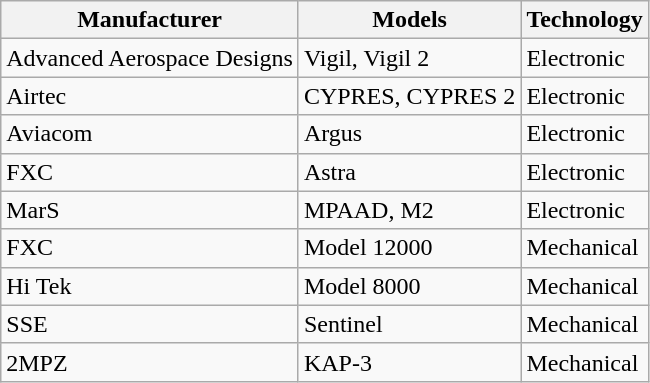<table class="wikitable">
<tr>
<th>Manufacturer</th>
<th>Models</th>
<th>Technology</th>
</tr>
<tr>
<td>Advanced Aerospace Designs</td>
<td>Vigil, Vigil 2</td>
<td>Electronic</td>
</tr>
<tr>
<td>Airtec</td>
<td>CYPRES, CYPRES 2</td>
<td>Electronic</td>
</tr>
<tr>
<td>Aviacom</td>
<td>Argus</td>
<td>Electronic</td>
</tr>
<tr>
<td>FXC</td>
<td>Astra</td>
<td>Electronic</td>
</tr>
<tr>
<td>MarS</td>
<td>MPAAD, M2</td>
<td>Electronic</td>
</tr>
<tr>
<td>FXC</td>
<td>Model 12000</td>
<td>Mechanical</td>
</tr>
<tr>
<td>Hi Tek</td>
<td>Model 8000</td>
<td>Mechanical</td>
</tr>
<tr>
<td>SSE</td>
<td>Sentinel</td>
<td>Mechanical</td>
</tr>
<tr>
<td>2MPZ</td>
<td>KAP-3</td>
<td>Mechanical</td>
</tr>
</table>
